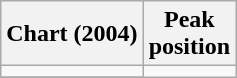<table class="wikitable sortable plainrowheaders">
<tr>
<th>Chart (2004)</th>
<th>Peak<br>position</th>
</tr>
<tr>
<td></td>
</tr>
<tr>
</tr>
</table>
